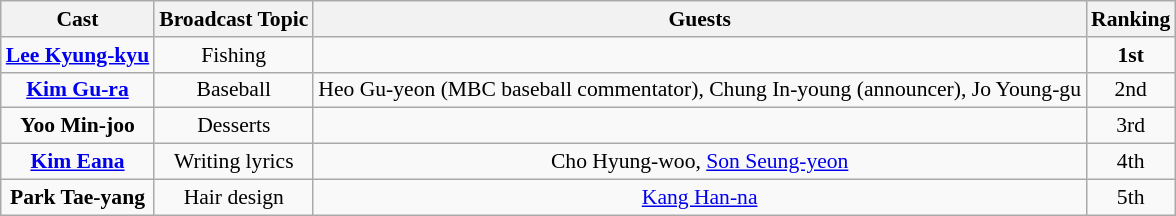<table class="wikitable" style="font-size:90%;">
<tr>
<th>Cast</th>
<th>Broadcast Topic</th>
<th>Guests</th>
<th>Ranking</th>
</tr>
<tr align="center">
<td><strong><a href='#'>Lee Kyung-kyu</a></strong></td>
<td>Fishing</td>
<td></td>
<td><strong>1st</strong></td>
</tr>
<tr align="center">
<td><strong><a href='#'>Kim Gu-ra</a></strong></td>
<td>Baseball</td>
<td>Heo Gu-yeon (MBC baseball commentator), Chung In-young (announcer), Jo Young-gu</td>
<td>2nd</td>
</tr>
<tr align="center">
<td><strong>Yoo Min-joo</strong></td>
<td>Desserts</td>
<td></td>
<td>3rd</td>
</tr>
<tr align="center">
<td><strong><a href='#'>Kim Eana</a></strong></td>
<td>Writing lyrics</td>
<td>Cho Hyung-woo, <a href='#'>Son Seung-yeon</a></td>
<td>4th</td>
</tr>
<tr align="center">
<td><strong>Park Tae-yang</strong></td>
<td>Hair design</td>
<td><a href='#'>Kang Han-na</a></td>
<td>5th</td>
</tr>
</table>
